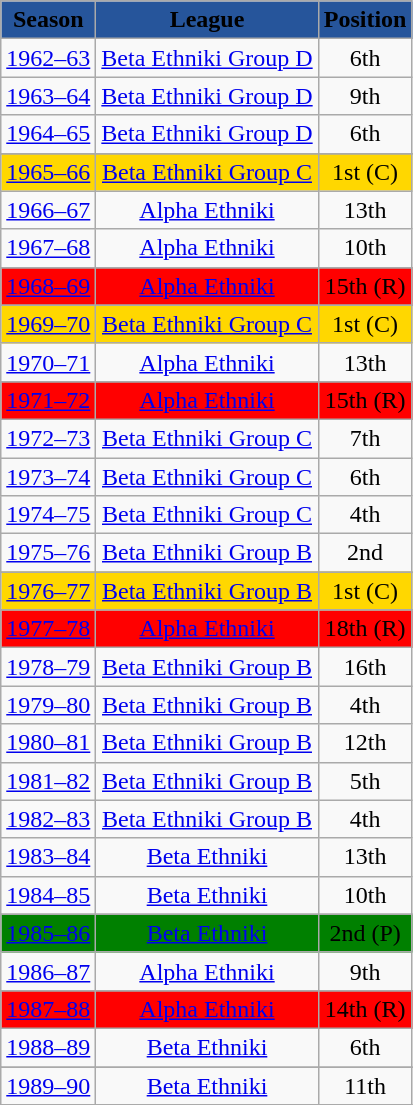<table class="wikitable" style="text-align:center">
<tr>
<th style="background:#26559B;"><span>Season</span></th>
<th style="background:#26559B;"><span>League</span></th>
<th style="background:#26559B;"><span>Position</span></th>
</tr>
<tr>
<td><a href='#'>1962–63</a></td>
<td><a href='#'> Beta Ethniki Group D</a></td>
<td>6th</td>
</tr>
<tr>
<td><a href='#'>1963–64</a></td>
<td><a href='#'> Beta Ethniki Group D</a></td>
<td>9th</td>
</tr>
<tr>
<td><a href='#'>1964–65</a></td>
<td><a href='#'> Beta Ethniki Group D</a></td>
<td>6th</td>
</tr>
<tr>
</tr>
<tr style="background:Gold;">
<td><a href='#'>1965–66</a></td>
<td><a href='#'> Beta Ethniki Group C</a></td>
<td>1st (C)</td>
</tr>
<tr>
<td><a href='#'>1966–67</a></td>
<td><a href='#'>Alpha Ethniki</a></td>
<td>13th</td>
</tr>
<tr>
<td><a href='#'>1967–68</a></td>
<td><a href='#'>Alpha Ethniki</a></td>
<td>10th</td>
</tr>
<tr>
</tr>
<tr style="background:Red;">
<td><a href='#'>1968–69</a></td>
<td><a href='#'>Alpha Ethniki</a></td>
<td>15th (R)</td>
</tr>
<tr>
</tr>
<tr style="background:Gold;">
<td><a href='#'>1969–70</a></td>
<td><a href='#'> Beta Ethniki Group C</a></td>
<td>1st (C)</td>
</tr>
<tr>
<td><a href='#'>1970–71</a></td>
<td><a href='#'>Alpha Ethniki</a></td>
<td>13th</td>
</tr>
<tr>
</tr>
<tr style="background:Red;">
<td><a href='#'>1971–72</a></td>
<td><a href='#'>Alpha Ethniki</a></td>
<td>15th (R)</td>
</tr>
<tr>
<td><a href='#'>1972–73</a></td>
<td><a href='#'> Beta Ethniki Group C</a></td>
<td>7th</td>
</tr>
<tr>
<td><a href='#'>1973–74</a></td>
<td><a href='#'> Beta Ethniki Group C</a></td>
<td>6th</td>
</tr>
<tr>
<td><a href='#'>1974–75</a></td>
<td><a href='#'> Beta Ethniki Group C</a></td>
<td>4th</td>
</tr>
<tr>
<td><a href='#'>1975–76</a></td>
<td><a href='#'> Beta Ethniki Group B</a></td>
<td>2nd</td>
</tr>
<tr>
</tr>
<tr style="background:Gold;">
<td><a href='#'>1976–77</a></td>
<td><a href='#'> Beta Ethniki Group B</a></td>
<td>1st (C)</td>
</tr>
<tr>
</tr>
<tr style="background:Red;">
<td><a href='#'>1977–78</a></td>
<td><a href='#'>Alpha Ethniki</a></td>
<td>18th (R)</td>
</tr>
<tr>
<td><a href='#'>1978–79</a></td>
<td><a href='#'> Beta Ethniki Group B</a></td>
<td>16th</td>
</tr>
<tr>
<td><a href='#'>1979–80</a></td>
<td><a href='#'> Beta Ethniki Group B</a></td>
<td>4th</td>
</tr>
<tr>
<td><a href='#'>1980–81</a></td>
<td><a href='#'> Beta Ethniki Group B</a></td>
<td>12th</td>
</tr>
<tr>
<td><a href='#'>1981–82</a></td>
<td><a href='#'> Beta Ethniki Group B</a></td>
<td>5th</td>
</tr>
<tr>
<td><a href='#'>1982–83</a></td>
<td><a href='#'> Beta Ethniki Group B</a></td>
<td>4th</td>
</tr>
<tr>
<td><a href='#'>1983–84</a></td>
<td><a href='#'>Beta Ethniki</a></td>
<td>13th</td>
</tr>
<tr>
<td><a href='#'>1984–85</a></td>
<td><a href='#'>Beta Ethniki</a></td>
<td>10th</td>
</tr>
<tr>
</tr>
<tr style="background:Green;">
<td><a href='#'>1985–86</a></td>
<td><a href='#'>Beta Ethniki</a></td>
<td>2nd (P)</td>
</tr>
<tr>
<td><a href='#'>1986–87</a></td>
<td><a href='#'>Alpha Ethniki</a></td>
<td>9th</td>
</tr>
<tr>
</tr>
<tr style="background:Red;">
<td><a href='#'>1987–88</a></td>
<td><a href='#'>Alpha Ethniki</a></td>
<td>14th (R)</td>
</tr>
<tr>
<td><a href='#'>1988–89</a></td>
<td><a href='#'>Beta Ethniki</a></td>
<td>6th</td>
</tr>
<tr>
</tr>
<tr>
<td><a href='#'>1989–90</a></td>
<td><a href='#'>Beta Ethniki</a></td>
<td>11th</td>
</tr>
<tr>
</tr>
</table>
